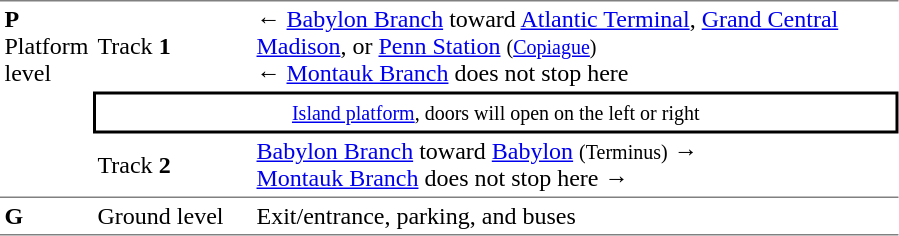<table border="0" cellspacing="0" cellpadding="3">
<tr>
<td rowspan="3" valign="top" style="border-top:solid 1px gray;border-bottom:solid 1px gray;"><strong>P</strong><br>Platform level</td>
<td style="border-top:solid 1px gray;">Track <strong>1</strong></td>
<td style="border-top:solid 1px gray;">← <strong></strong> <a href='#'>Babylon Branch</a> toward <a href='#'>Atlantic Terminal</a>, <a href='#'>Grand Central Madison</a>, or <a href='#'>Penn Station</a> <small>(<a href='#'>Copiague</a>)</small><br>←  <a href='#'>Montauk Branch</a> does not stop here</td>
</tr>
<tr>
<td colspan="2" style="border-top:solid 2px black;border-right:solid 2px black;border-left:solid 2px black;border-bottom:solid 2px black;text-align:center;"><small><a href='#'>Island platform</a>, doors will open on the left or right</small> </td>
</tr>
<tr>
<td style="border-bottom:solid 1px gray;">Track <strong>2</strong></td>
<td style="border-bottom:solid 1px gray;">  <a href='#'>Babylon Branch</a> toward <a href='#'>Babylon</a> <small>(Terminus)</small> →<br>  <a href='#'>Montauk Branch</a> does not stop here →</td>
</tr>
<tr>
<td width="50" style="border-bottom:solid 1px gray;border-bottom:solid 1px gray;"><strong>G</strong></td>
<td width="100" style="border-bottom:solid 1px gray;border-bottom:solid 1px gray;">Ground level</td>
<td width="425" style="border-bottom:solid 1px gray;border-bottom:solid 1px gray;">Exit/entrance, parking, and buses</td>
</tr>
</table>
